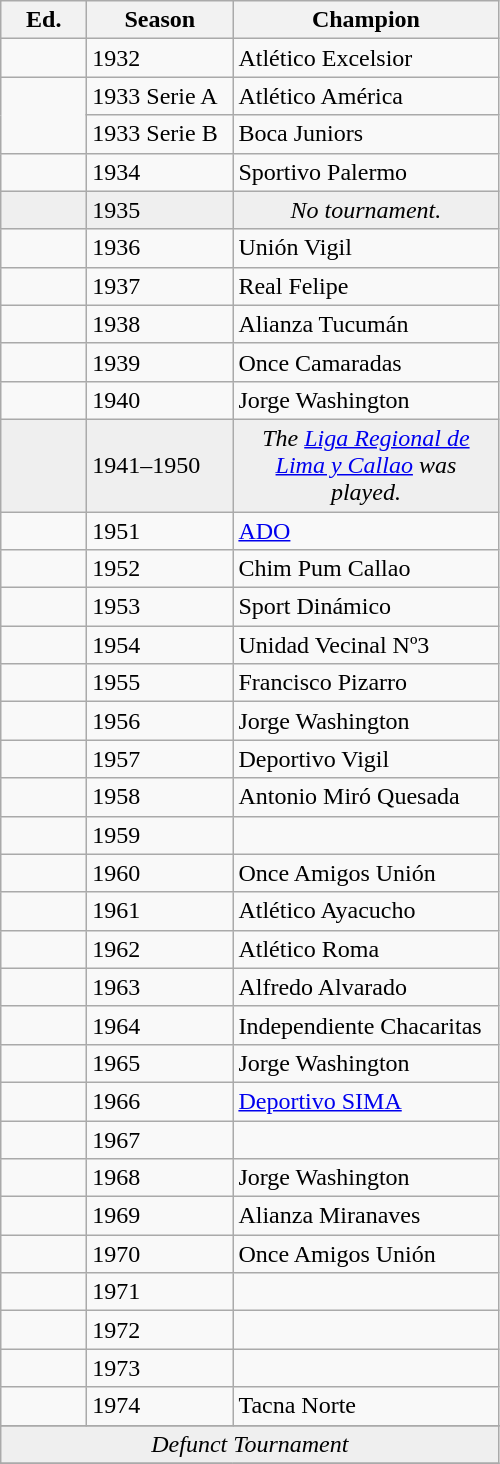<table class="wikitable sortable">
<tr>
<th width=px>Ed.</th>
<th width=90px>Season</th>
<th width=170px>Champion</th>
</tr>
<tr>
<td rowspan=1 width=50></td>
<td>1932</td>
<td>Atlético Excelsior</td>
</tr>
<tr>
<td rowspan=2 width=50></td>
<td width=50>1933 Serie A</td>
<td>Atlético América</td>
</tr>
<tr>
<td>1933 Serie B</td>
<td>Boca Juniors</td>
</tr>
<tr>
<td rowspan=1 width=50></td>
<td>1934</td>
<td>Sportivo Palermo</td>
</tr>
<tr bgcolor=#efefef>
<td></td>
<td>1935</td>
<td colspan="2" align=center><em>No tournament.</em></td>
</tr>
<tr>
<td rowspan=1 width=50></td>
<td>1936</td>
<td>Unión Vigil</td>
</tr>
<tr>
<td rowspan=1 width=50></td>
<td>1937</td>
<td>Real Felipe</td>
</tr>
<tr>
<td rowspan=1 width=50></td>
<td>1938</td>
<td>Alianza Tucumán</td>
</tr>
<tr>
<td rowspan=1 width=50></td>
<td>1939</td>
<td>Once Camaradas</td>
</tr>
<tr>
<td rowspan=1 width=50></td>
<td>1940</td>
<td>Jorge Washington</td>
</tr>
<tr bgcolor=#efefef>
<td></td>
<td>1941–1950</td>
<td colspan=2 align=center><em>The <a href='#'>Liga Regional de Lima y Callao</a> was played.</em></td>
</tr>
<tr>
<td rowspan=1 width=50></td>
<td>1951</td>
<td><a href='#'>ADO</a></td>
</tr>
<tr>
<td rowspan=1 width=50></td>
<td>1952</td>
<td>Chim Pum Callao</td>
</tr>
<tr>
<td rowspan=1 width=50></td>
<td>1953</td>
<td>Sport Dinámico</td>
</tr>
<tr>
<td rowspan=1 width=50></td>
<td>1954</td>
<td>Unidad Vecinal Nº3</td>
</tr>
<tr>
<td rowspan=1 width=50></td>
<td>1955</td>
<td>Francisco Pizarro</td>
</tr>
<tr>
<td rowspan=1 width=50></td>
<td>1956</td>
<td>Jorge Washington</td>
</tr>
<tr>
<td rowspan=1 width=50></td>
<td>1957</td>
<td>Deportivo Vigil</td>
</tr>
<tr>
<td rowspan=1 width=50></td>
<td>1958</td>
<td>Antonio Miró Quesada</td>
</tr>
<tr>
<td rowspan=1 width=50></td>
<td>1959</td>
<td></td>
</tr>
<tr>
<td rowspan=1 width=50></td>
<td>1960</td>
<td>Once Amigos Unión</td>
</tr>
<tr>
<td rowspan=1 width=50></td>
<td>1961</td>
<td>Atlético Ayacucho</td>
</tr>
<tr>
<td rowspan=1 width=50></td>
<td>1962</td>
<td>Atlético Roma</td>
</tr>
<tr>
<td rowspan=1 width=50></td>
<td>1963</td>
<td>Alfredo Alvarado</td>
</tr>
<tr>
<td rowspan=1 width=50></td>
<td>1964</td>
<td>Independiente Chacaritas</td>
</tr>
<tr>
<td rowspan=1 width=50></td>
<td>1965</td>
<td>Jorge Washington</td>
</tr>
<tr>
<td rowspan=1 width=50></td>
<td>1966</td>
<td><a href='#'>Deportivo SIMA</a></td>
</tr>
<tr>
<td rowspan=1 width=50></td>
<td>1967</td>
<td></td>
</tr>
<tr>
<td rowspan=1 width=50></td>
<td>1968</td>
<td>Jorge Washington</td>
</tr>
<tr>
<td rowspan=1 width=50></td>
<td>1969</td>
<td>Alianza Miranaves</td>
</tr>
<tr>
<td rowspan=1 width=50></td>
<td>1970</td>
<td>Once Amigos Unión</td>
</tr>
<tr>
<td rowspan=1 width=50></td>
<td>1971</td>
<td></td>
</tr>
<tr>
<td rowspan=1 width=50></td>
<td>1972</td>
<td></td>
</tr>
<tr>
<td rowspan=1 width=50></td>
<td>1973</td>
<td></td>
</tr>
<tr>
<td rowspan=1 width=50></td>
<td>1974</td>
<td>Tacna Norte</td>
</tr>
<tr>
</tr>
<tr bgcolor=#efefef>
<td colspan="4" style="text-align:center;"><em>Defunct Tournament</em></td>
</tr>
<tr>
</tr>
</table>
